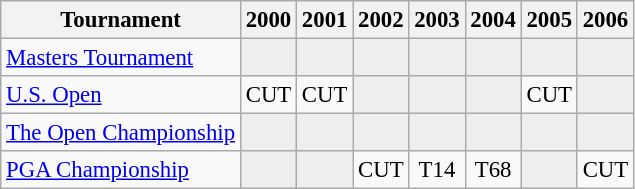<table class="wikitable" style="font-size:95%;text-align:center;">
<tr>
<th>Tournament</th>
<th>2000</th>
<th>2001</th>
<th>2002</th>
<th>2003</th>
<th>2004</th>
<th>2005</th>
<th>2006</th>
</tr>
<tr>
<td align=left><a href='#'>Masters Tournament</a></td>
<td style="background:#eeeeee;"></td>
<td style="background:#eeeeee;"></td>
<td style="background:#eeeeee;"></td>
<td style="background:#eeeeee;"></td>
<td style="background:#eeeeee;"></td>
<td style="background:#eeeeee;"></td>
<td style="background:#eeeeee;"></td>
</tr>
<tr>
<td align=left><a href='#'>U.S. Open</a></td>
<td>CUT</td>
<td>CUT</td>
<td style="background:#eeeeee;"></td>
<td style="background:#eeeeee;"></td>
<td style="background:#eeeeee;"></td>
<td>CUT</td>
<td style="background:#eeeeee;"></td>
</tr>
<tr>
<td align=left><a href='#'>The Open Championship</a></td>
<td style="background:#eeeeee;"></td>
<td style="background:#eeeeee;"></td>
<td style="background:#eeeeee;"></td>
<td style="background:#eeeeee;"></td>
<td style="background:#eeeeee;"></td>
<td style="background:#eeeeee;"></td>
<td style="background:#eeeeee;"></td>
</tr>
<tr>
<td align=left><a href='#'>PGA Championship</a></td>
<td style="background:#eeeeee;"></td>
<td style="background:#eeeeee;"></td>
<td>CUT</td>
<td>T14</td>
<td>T68</td>
<td style="background:#eeeeee;"></td>
<td>CUT</td>
</tr>
</table>
